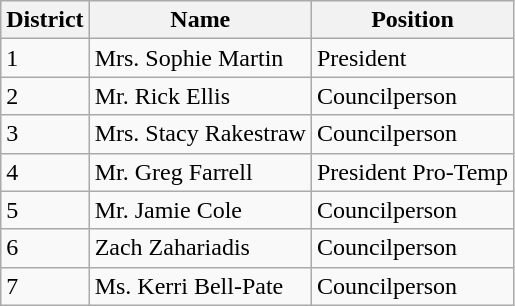<table class="wikitable">
<tr>
<th>District</th>
<th>Name</th>
<th>Position</th>
</tr>
<tr>
<td>1</td>
<td>Mrs. Sophie Martin</td>
<td>President</td>
</tr>
<tr>
<td>2</td>
<td>Mr. Rick Ellis</td>
<td>Councilperson</td>
</tr>
<tr>
<td>3</td>
<td>Mrs. Stacy Rakestraw</td>
<td>Councilperson</td>
</tr>
<tr>
<td>4</td>
<td>Mr. Greg Farrell</td>
<td>President Pro-Temp</td>
</tr>
<tr>
<td>5</td>
<td>Mr. Jamie Cole</td>
<td>Councilperson</td>
</tr>
<tr>
<td>6</td>
<td>Zach Zahariadis</td>
<td>Councilperson</td>
</tr>
<tr>
<td>7</td>
<td>Ms. Kerri Bell-Pate</td>
<td>Councilperson</td>
</tr>
</table>
